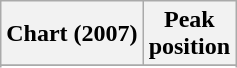<table class="wikitable plainrowheaders" style="text-align:center">
<tr>
<th align="left">Chart (2007)</th>
<th align="center">Peak<br>position</th>
</tr>
<tr>
</tr>
<tr>
</tr>
</table>
